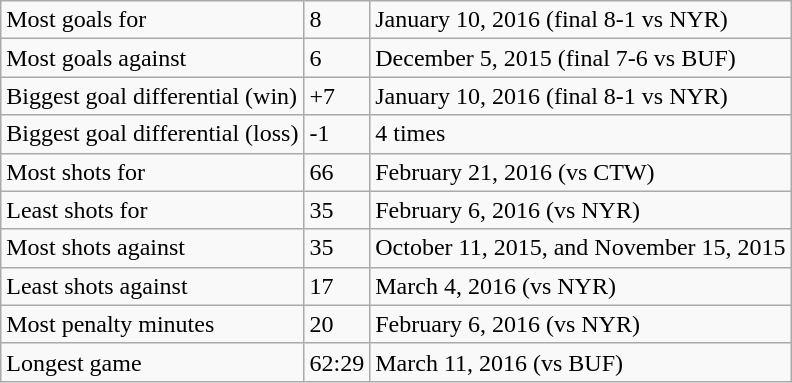<table class="wikitable">
<tr>
<td>Most goals for</td>
<td>8</td>
<td>January 10, 2016 (final 8-1 vs NYR)</td>
</tr>
<tr>
<td>Most goals against</td>
<td>6</td>
<td>December 5, 2015 (final 7-6 vs BUF)</td>
</tr>
<tr>
<td>Biggest goal differential (win)</td>
<td>+7</td>
<td>January 10, 2016 (final 8-1 vs NYR)</td>
</tr>
<tr>
<td>Biggest goal differential (loss)</td>
<td>-1</td>
<td>4 times</td>
</tr>
<tr>
<td>Most shots for</td>
<td>66</td>
<td>February 21, 2016 (vs CTW)</td>
</tr>
<tr>
<td>Least shots for</td>
<td>35</td>
<td>February 6, 2016 (vs NYR)</td>
</tr>
<tr>
<td>Most shots against</td>
<td>35</td>
<td>October 11, 2015, and November 15, 2015</td>
</tr>
<tr>
<td>Least shots against</td>
<td>17</td>
<td>March 4, 2016 (vs NYR)</td>
</tr>
<tr>
<td>Most penalty minutes</td>
<td>20</td>
<td>February 6, 2016 (vs NYR)</td>
</tr>
<tr>
<td>Longest game</td>
<td>62:29</td>
<td>March 11, 2016 (vs BUF)</td>
</tr>
</table>
